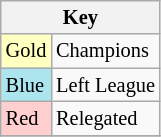<table class="wikitable" style="font-size:85%">
<tr>
<th colspan=2>Key</th>
</tr>
<tr>
<td bgcolor="#ffffbf">Gold</td>
<td>Champions</td>
</tr>
<tr>
<td bgcolor="#ace5ee">Blue</td>
<td>Left League</td>
</tr>
<tr>
<td bgcolor="#ffcfcf">Red</td>
<td>Relegated</td>
</tr>
<tr>
</tr>
</table>
